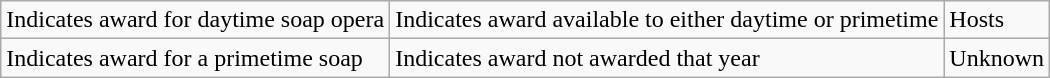<table class="wikitable">
<tr>
<td> Indicates award for daytime soap opera</td>
<td> Indicates award available to either daytime or primetime</td>
<td> Hosts</td>
</tr>
<tr>
<td> Indicates award for a primetime soap</td>
<td> Indicates award not awarded that year</td>
<td> Unknown</td>
</tr>
</table>
